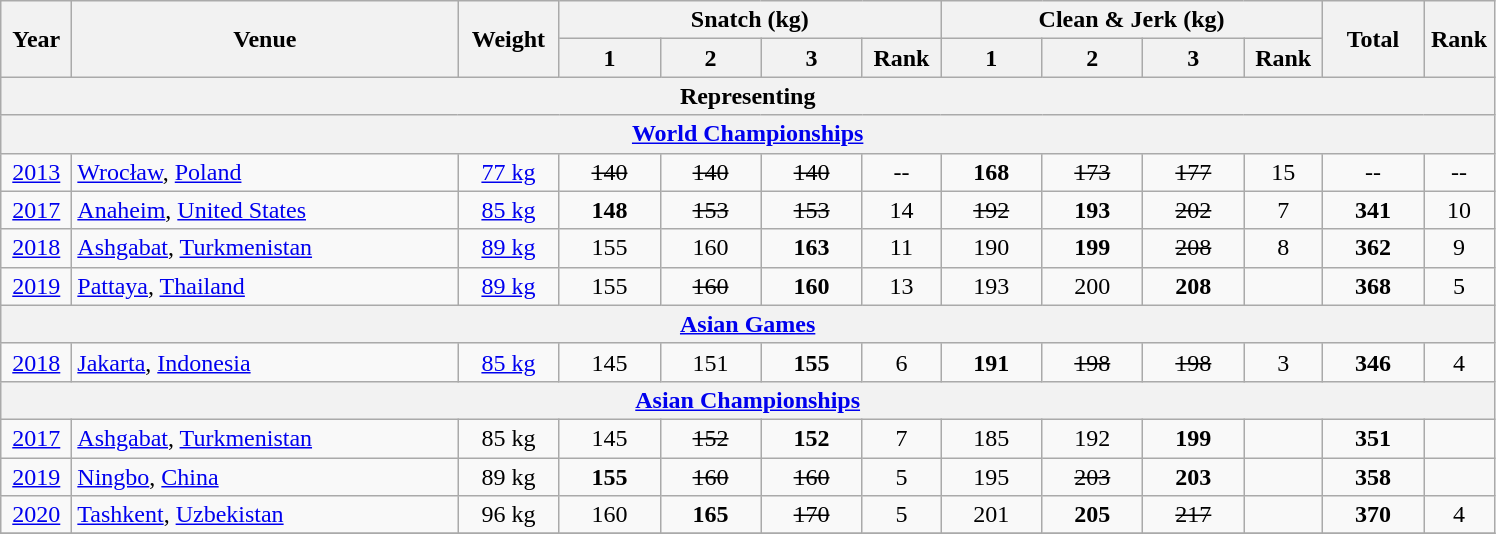<table class="wikitable" style="text-align:center;">
<tr>
<th rowspan=2 width=40>Year</th>
<th rowspan=2 width=250>Venue</th>
<th rowspan=2 width=60>Weight</th>
<th colspan=4>Snatch (kg)</th>
<th colspan=4>Clean & Jerk (kg)</th>
<th rowspan=2 width=60>Total</th>
<th rowspan=2 width=40>Rank</th>
</tr>
<tr>
<th width=60>1</th>
<th width=60>2</th>
<th width=60>3</th>
<th width=45>Rank</th>
<th width=60>1</th>
<th width=60>2</th>
<th width=60>3</th>
<th width=45>Rank</th>
</tr>
<tr>
<th colspan=13>Representing </th>
</tr>
<tr>
<th colspan=13><a href='#'>World Championships</a></th>
</tr>
<tr>
<td><a href='#'>2013</a></td>
<td align=left> <a href='#'>Wrocław</a>, <a href='#'>Poland</a></td>
<td><a href='#'>77 kg</a></td>
<td><s>140</s></td>
<td><s>140</s></td>
<td><s>140</s></td>
<td>--</td>
<td><strong>168</strong></td>
<td><s>173</s></td>
<td><s>177</s></td>
<td>15</td>
<td>--</td>
<td>--</td>
</tr>
<tr>
<td><a href='#'>2017</a></td>
<td align=left> <a href='#'>Anaheim</a>, <a href='#'>United States</a></td>
<td><a href='#'>85 kg</a></td>
<td><strong>148</strong></td>
<td><s>153</s></td>
<td><s>153</s></td>
<td>14</td>
<td><s>192</s></td>
<td><strong>193</strong></td>
<td><s>202</s></td>
<td>7</td>
<td><strong>341</strong></td>
<td>10</td>
</tr>
<tr>
<td><a href='#'>2018</a></td>
<td align=left> <a href='#'>Ashgabat</a>, <a href='#'>Turkmenistan</a></td>
<td><a href='#'>89 kg</a></td>
<td>155</td>
<td>160</td>
<td><strong>163</strong></td>
<td>11</td>
<td>190</td>
<td><strong>199</strong></td>
<td><s>208</s></td>
<td>8</td>
<td><strong>362</strong></td>
<td>9</td>
</tr>
<tr>
<td><a href='#'>2019</a></td>
<td align=left> <a href='#'>Pattaya</a>, <a href='#'>Thailand</a></td>
<td><a href='#'>89 kg</a></td>
<td>155</td>
<td><s>160</s></td>
<td><strong>160</strong></td>
<td>13</td>
<td>193</td>
<td>200</td>
<td><strong>208</strong></td>
<td></td>
<td><strong>368</strong></td>
<td>5</td>
</tr>
<tr>
<th colspan=13><a href='#'>Asian Games</a></th>
</tr>
<tr>
<td><a href='#'>2018</a></td>
<td align=left> <a href='#'>Jakarta</a>, <a href='#'>Indonesia</a></td>
<td><a href='#'>85 kg</a></td>
<td>145</td>
<td>151</td>
<td><strong>155</strong></td>
<td>6</td>
<td><strong>191</strong></td>
<td><s>198</s></td>
<td><s>198</s></td>
<td>3</td>
<td><strong>346</strong></td>
<td>4</td>
</tr>
<tr>
<th colspan=13><a href='#'>Asian Championships</a></th>
</tr>
<tr>
<td><a href='#'>2017</a></td>
<td align=left> <a href='#'>Ashgabat</a>, <a href='#'>Turkmenistan</a></td>
<td>85 kg</td>
<td>145</td>
<td><s>152</s></td>
<td><strong>152</strong></td>
<td>7</td>
<td>185</td>
<td>192</td>
<td><strong>199</strong></td>
<td></td>
<td><strong>351</strong></td>
<td></td>
</tr>
<tr>
<td><a href='#'>2019</a></td>
<td align=left> <a href='#'>Ningbo</a>, <a href='#'>China</a></td>
<td>89 kg</td>
<td><strong>155</strong></td>
<td><s>160</s></td>
<td><s>160</s></td>
<td>5</td>
<td>195</td>
<td><s>203</s></td>
<td><strong>203</strong></td>
<td></td>
<td><strong>358</strong></td>
<td></td>
</tr>
<tr>
<td><a href='#'>2020</a></td>
<td align=left> <a href='#'>Tashkent</a>, <a href='#'>Uzbekistan</a></td>
<td>96 kg</td>
<td>160</td>
<td><strong>165</strong></td>
<td><s>170</s></td>
<td>5</td>
<td>201</td>
<td><strong>205</strong></td>
<td><s>217</s></td>
<td></td>
<td><strong>370</strong></td>
<td>4</td>
</tr>
<tr>
</tr>
</table>
